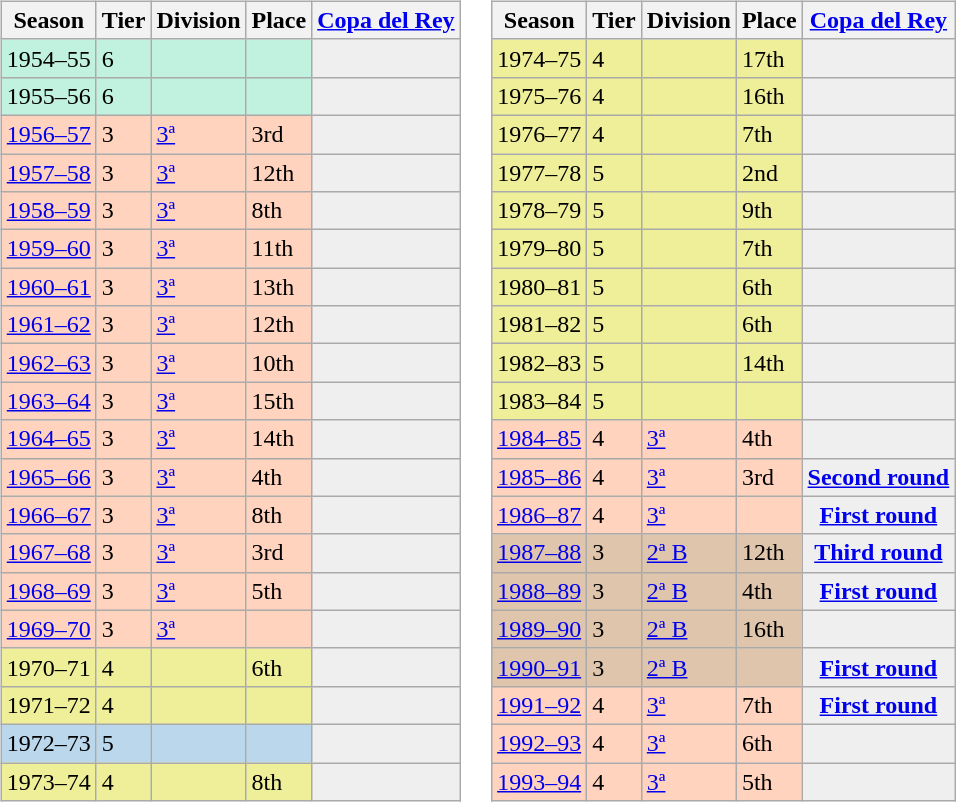<table>
<tr>
<td valign="top" width=0%><br><table class="wikitable">
<tr style="background:#f0f6fa;">
<th>Season</th>
<th>Tier</th>
<th>Division</th>
<th>Place</th>
<th><a href='#'>Copa del Rey</a></th>
</tr>
<tr>
<td style="background:#C0F2DF;">1954–55</td>
<td style="background:#C0F2DF;">6</td>
<td style="background:#C0F2DF;"></td>
<td style="background:#C0F2DF;"></td>
<th style="background:#efefef;"></th>
</tr>
<tr>
<td style="background:#C0F2DF;">1955–56</td>
<td style="background:#C0F2DF;">6</td>
<td style="background:#C0F2DF;"></td>
<td style="background:#C0F2DF;"></td>
<th style="background:#efefef;"></th>
</tr>
<tr>
<td style="background:#FFD3BD;"><a href='#'>1956–57</a></td>
<td style="background:#FFD3BD;">3</td>
<td style="background:#FFD3BD;"><a href='#'>3ª</a></td>
<td style="background:#FFD3BD;">3rd</td>
<th style="background:#efefef;"></th>
</tr>
<tr>
<td style="background:#FFD3BD;"><a href='#'>1957–58</a></td>
<td style="background:#FFD3BD;">3</td>
<td style="background:#FFD3BD;"><a href='#'>3ª</a></td>
<td style="background:#FFD3BD;">12th</td>
<th style="background:#efefef;"></th>
</tr>
<tr>
<td style="background:#FFD3BD;"><a href='#'>1958–59</a></td>
<td style="background:#FFD3BD;">3</td>
<td style="background:#FFD3BD;"><a href='#'>3ª</a></td>
<td style="background:#FFD3BD;">8th</td>
<th style="background:#efefef;"></th>
</tr>
<tr>
<td style="background:#FFD3BD;"><a href='#'>1959–60</a></td>
<td style="background:#FFD3BD;">3</td>
<td style="background:#FFD3BD;"><a href='#'>3ª</a></td>
<td style="background:#FFD3BD;">11th</td>
<th style="background:#efefef;"></th>
</tr>
<tr>
<td style="background:#FFD3BD;"><a href='#'>1960–61</a></td>
<td style="background:#FFD3BD;">3</td>
<td style="background:#FFD3BD;"><a href='#'>3ª</a></td>
<td style="background:#FFD3BD;">13th</td>
<th style="background:#efefef;"></th>
</tr>
<tr>
<td style="background:#FFD3BD;"><a href='#'>1961–62</a></td>
<td style="background:#FFD3BD;">3</td>
<td style="background:#FFD3BD;"><a href='#'>3ª</a></td>
<td style="background:#FFD3BD;">12th</td>
<th style="background:#efefef;"></th>
</tr>
<tr>
<td style="background:#FFD3BD;"><a href='#'>1962–63</a></td>
<td style="background:#FFD3BD;">3</td>
<td style="background:#FFD3BD;"><a href='#'>3ª</a></td>
<td style="background:#FFD3BD;">10th</td>
<th style="background:#efefef;"></th>
</tr>
<tr>
<td style="background:#FFD3BD;"><a href='#'>1963–64</a></td>
<td style="background:#FFD3BD;">3</td>
<td style="background:#FFD3BD;"><a href='#'>3ª</a></td>
<td style="background:#FFD3BD;">15th</td>
<th style="background:#efefef;"></th>
</tr>
<tr>
<td style="background:#FFD3BD;"><a href='#'>1964–65</a></td>
<td style="background:#FFD3BD;">3</td>
<td style="background:#FFD3BD;"><a href='#'>3ª</a></td>
<td style="background:#FFD3BD;">14th</td>
<th style="background:#efefef;"></th>
</tr>
<tr>
<td style="background:#FFD3BD;"><a href='#'>1965–66</a></td>
<td style="background:#FFD3BD;">3</td>
<td style="background:#FFD3BD;"><a href='#'>3ª</a></td>
<td style="background:#FFD3BD;">4th</td>
<th style="background:#efefef;"></th>
</tr>
<tr>
<td style="background:#FFD3BD;"><a href='#'>1966–67</a></td>
<td style="background:#FFD3BD;">3</td>
<td style="background:#FFD3BD;"><a href='#'>3ª</a></td>
<td style="background:#FFD3BD;">8th</td>
<th style="background:#efefef;"></th>
</tr>
<tr>
<td style="background:#FFD3BD;"><a href='#'>1967–68</a></td>
<td style="background:#FFD3BD;">3</td>
<td style="background:#FFD3BD;"><a href='#'>3ª</a></td>
<td style="background:#FFD3BD;">3rd</td>
<th style="background:#efefef;"></th>
</tr>
<tr>
<td style="background:#FFD3BD;"><a href='#'>1968–69</a></td>
<td style="background:#FFD3BD;">3</td>
<td style="background:#FFD3BD;"><a href='#'>3ª</a></td>
<td style="background:#FFD3BD;">5th</td>
<th style="background:#efefef;"></th>
</tr>
<tr>
<td style="background:#FFD3BD;"><a href='#'>1969–70</a></td>
<td style="background:#FFD3BD;">3</td>
<td style="background:#FFD3BD;"><a href='#'>3ª</a></td>
<td style="background:#FFD3BD;"></td>
<th style="background:#efefef;"></th>
</tr>
<tr>
<td style="background:#EFEF99;">1970–71</td>
<td style="background:#EFEF99;">4</td>
<td style="background:#EFEF99;"></td>
<td style="background:#EFEF99;">6th</td>
<th style="background:#efefef;"></th>
</tr>
<tr>
<td style="background:#EFEF99;">1971–72</td>
<td style="background:#EFEF99;">4</td>
<td style="background:#EFEF99;"></td>
<td style="background:#EFEF99;"></td>
<td style="background:#efefef;"></td>
</tr>
<tr>
<td style="background:#BBD7EC;">1972–73</td>
<td style="background:#BBD7EC;">5</td>
<td style="background:#BBD7EC;"></td>
<td style="background:#BBD7EC;"></td>
<th style="background:#efefef;"></th>
</tr>
<tr>
<td style="background:#EFEF99;">1973–74</td>
<td style="background:#EFEF99;">4</td>
<td style="background:#EFEF99;"></td>
<td style="background:#EFEF99;">8th</td>
<td style="background:#efefef;"></td>
</tr>
</table>
</td>
<td valign="top" width=0%><br><table class="wikitable">
<tr style="background:#f0f6fa;">
<th>Season</th>
<th>Tier</th>
<th>Division</th>
<th>Place</th>
<th><a href='#'>Copa del Rey</a></th>
</tr>
<tr>
<td style="background:#EFEF99;">1974–75</td>
<td style="background:#EFEF99;">4</td>
<td style="background:#EFEF99;"></td>
<td style="background:#EFEF99;">17th</td>
<td style="background:#efefef;"></td>
</tr>
<tr>
<td style="background:#EFEF99;">1975–76</td>
<td style="background:#EFEF99;">4</td>
<td style="background:#EFEF99;"></td>
<td style="background:#EFEF99;">16th</td>
<td style="background:#efefef;"></td>
</tr>
<tr>
<td style="background:#EFEF99;">1976–77</td>
<td style="background:#EFEF99;">4</td>
<td style="background:#EFEF99;"></td>
<td style="background:#EFEF99;">7th</td>
<td style="background:#efefef;"></td>
</tr>
<tr>
<td style="background:#EFEF99;">1977–78</td>
<td style="background:#EFEF99;">5</td>
<td style="background:#EFEF99;"></td>
<td style="background:#EFEF99;">2nd</td>
<td style="background:#efefef;"></td>
</tr>
<tr>
<td style="background:#EFEF99;">1978–79</td>
<td style="background:#EFEF99;">5</td>
<td style="background:#EFEF99;"></td>
<td style="background:#EFEF99;">9th</td>
<td style="background:#efefef;"></td>
</tr>
<tr>
<td style="background:#EFEF99;">1979–80</td>
<td style="background:#EFEF99;">5</td>
<td style="background:#EFEF99;"></td>
<td style="background:#EFEF99;">7th</td>
<td style="background:#efefef;"></td>
</tr>
<tr>
<td style="background:#EFEF99;">1980–81</td>
<td style="background:#EFEF99;">5</td>
<td style="background:#EFEF99;"></td>
<td style="background:#EFEF99;">6th</td>
<td style="background:#efefef;"></td>
</tr>
<tr>
<td style="background:#EFEF99;">1981–82</td>
<td style="background:#EFEF99;">5</td>
<td style="background:#EFEF99;"></td>
<td style="background:#EFEF99;">6th</td>
<td style="background:#efefef;"></td>
</tr>
<tr>
<td style="background:#EFEF99;">1982–83</td>
<td style="background:#EFEF99;">5</td>
<td style="background:#EFEF99;"></td>
<td style="background:#EFEF99;">14th</td>
<td style="background:#efefef;"></td>
</tr>
<tr>
<td style="background:#EFEF99;">1983–84</td>
<td style="background:#EFEF99;">5</td>
<td style="background:#EFEF99;"></td>
<td style="background:#EFEF99;"></td>
<td style="background:#efefef;"></td>
</tr>
<tr>
<td style="background:#FFD3BD;"><a href='#'>1984–85</a></td>
<td style="background:#FFD3BD;">4</td>
<td style="background:#FFD3BD;"><a href='#'>3ª</a></td>
<td style="background:#FFD3BD;">4th</td>
<th style="background:#efefef;"></th>
</tr>
<tr>
<td style="background:#FFD3BD;"><a href='#'>1985–86</a></td>
<td style="background:#FFD3BD;">4</td>
<td style="background:#FFD3BD;"><a href='#'>3ª</a></td>
<td style="background:#FFD3BD;">3rd</td>
<th style="background:#efefef;"><a href='#'>Second round</a></th>
</tr>
<tr>
<td style="background:#FFD3BD;"><a href='#'>1986–87</a></td>
<td style="background:#FFD3BD;">4</td>
<td style="background:#FFD3BD;"><a href='#'>3ª</a></td>
<td style="background:#FFD3BD;"></td>
<th style="background:#efefef;"><a href='#'>First round</a></th>
</tr>
<tr>
<td style="background:#DEC5AB;"><a href='#'>1987–88</a></td>
<td style="background:#DEC5AB;">3</td>
<td style="background:#DEC5AB;"><a href='#'>2ª B</a></td>
<td style="background:#DEC5AB;">12th</td>
<th style="background:#efefef;"><a href='#'>Third round</a></th>
</tr>
<tr>
<td style="background:#DEC5AB;"><a href='#'>1988–89</a></td>
<td style="background:#DEC5AB;">3</td>
<td style="background:#DEC5AB;"><a href='#'>2ª B</a></td>
<td style="background:#DEC5AB;">4th</td>
<th style="background:#efefef;"><a href='#'>First round</a></th>
</tr>
<tr>
<td style="background:#DEC5AB;"><a href='#'>1989–90</a></td>
<td style="background:#DEC5AB;">3</td>
<td style="background:#DEC5AB;"><a href='#'>2ª B</a></td>
<td style="background:#DEC5AB;">16th</td>
<th style="background:#efefef;"></th>
</tr>
<tr>
<td style="background:#DEC5AB;"><a href='#'>1990–91</a></td>
<td style="background:#DEC5AB;">3</td>
<td style="background:#DEC5AB;"><a href='#'>2ª B</a></td>
<td style="background:#DEC5AB;"></td>
<th style="background:#efefef;"><a href='#'>First round</a></th>
</tr>
<tr>
<td style="background:#FFD3BD;"><a href='#'>1991–92</a></td>
<td style="background:#FFD3BD;">4</td>
<td style="background:#FFD3BD;"><a href='#'>3ª</a></td>
<td style="background:#FFD3BD;">7th</td>
<th style="background:#efefef;"><a href='#'>First round</a></th>
</tr>
<tr>
<td style="background:#FFD3BD;"><a href='#'>1992–93</a></td>
<td style="background:#FFD3BD;">4</td>
<td style="background:#FFD3BD;"><a href='#'>3ª</a></td>
<td style="background:#FFD3BD;">6th</td>
<th style="background:#efefef;"></th>
</tr>
<tr>
<td style="background:#FFD3BD;"><a href='#'>1993–94</a></td>
<td style="background:#FFD3BD;">4</td>
<td style="background:#FFD3BD;"><a href='#'>3ª</a></td>
<td style="background:#FFD3BD;">5th</td>
<th style="background:#efefef;"></th>
</tr>
</table>
</td>
</tr>
</table>
